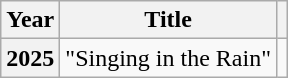<table class="wikitable plainrowheaders sortable">
<tr>
<th scope="col">Year</th>
<th scope="col">Title</th>
<th scope="col" class="unsortable"></th>
</tr>
<tr>
<th scope="row">2025</th>
<td>"Singing in the Rain"</td>
<td></td>
</tr>
</table>
